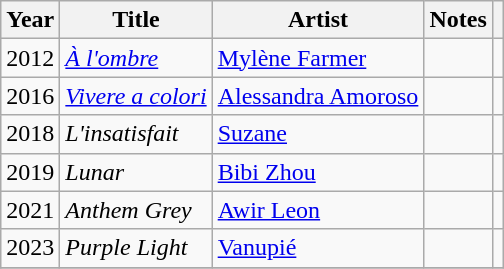<table class="wikitable sortable">
<tr>
<th>Year</th>
<th>Title</th>
<th>Artist</th>
<th class="unsortable">Notes</th>
<th class="unsortable"></th>
</tr>
<tr>
<td>2012</td>
<td><em><a href='#'>À l'ombre</a></em></td>
<td><a href='#'>Mylène Farmer</a></td>
<td></td>
<td></td>
</tr>
<tr>
<td>2016</td>
<td><em><a href='#'>Vivere a colori</a></em></td>
<td><a href='#'>Alessandra Amoroso</a></td>
<td></td>
<td></td>
</tr>
<tr>
<td>2018</td>
<td><em>L'insatisfait</em></td>
<td><a href='#'>Suzane</a></td>
<td></td>
<td></td>
</tr>
<tr>
<td>2019</td>
<td><em>Lunar</em></td>
<td><a href='#'>Bibi Zhou</a></td>
<td></td>
<td align="center"></td>
</tr>
<tr>
<td>2021</td>
<td><em>Anthem Grey</em></td>
<td><a href='#'>Awir Leon</a></td>
<td></td>
<td></td>
</tr>
<tr>
<td>2023</td>
<td><em>Purple Light</em></td>
<td><a href='#'>Vanupié</a></td>
<td></td>
<td align="center"></td>
</tr>
<tr>
</tr>
</table>
